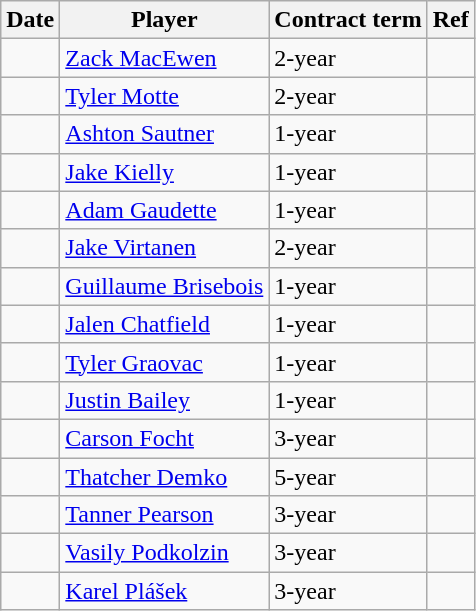<table class="wikitable">
<tr>
<th>Date</th>
<th>Player</th>
<th>Contract term</th>
<th>Ref</th>
</tr>
<tr>
<td></td>
<td><a href='#'>Zack MacEwen</a></td>
<td>2-year</td>
<td></td>
</tr>
<tr>
<td></td>
<td><a href='#'>Tyler Motte</a></td>
<td>2-year</td>
<td></td>
</tr>
<tr>
<td></td>
<td><a href='#'>Ashton Sautner</a></td>
<td>1-year</td>
<td></td>
</tr>
<tr>
<td></td>
<td><a href='#'>Jake Kielly</a></td>
<td>1-year</td>
<td></td>
</tr>
<tr>
<td></td>
<td><a href='#'>Adam Gaudette</a></td>
<td>1-year</td>
<td></td>
</tr>
<tr>
<td></td>
<td><a href='#'>Jake Virtanen</a></td>
<td>2-year</td>
<td></td>
</tr>
<tr>
<td></td>
<td><a href='#'>Guillaume Brisebois</a></td>
<td>1-year</td>
<td></td>
</tr>
<tr>
<td></td>
<td><a href='#'>Jalen Chatfield</a></td>
<td>1-year</td>
<td></td>
</tr>
<tr>
<td></td>
<td><a href='#'>Tyler Graovac</a></td>
<td>1-year</td>
<td></td>
</tr>
<tr>
<td></td>
<td><a href='#'>Justin Bailey</a></td>
<td>1-year</td>
<td></td>
</tr>
<tr>
<td></td>
<td><a href='#'>Carson Focht</a></td>
<td>3-year</td>
<td></td>
</tr>
<tr>
<td></td>
<td><a href='#'>Thatcher Demko</a></td>
<td>5-year</td>
<td></td>
</tr>
<tr>
<td></td>
<td><a href='#'>Tanner Pearson</a></td>
<td>3-year</td>
<td></td>
</tr>
<tr>
<td></td>
<td><a href='#'>Vasily Podkolzin</a></td>
<td>3-year</td>
<td></td>
</tr>
<tr>
<td></td>
<td><a href='#'>Karel Plášek</a></td>
<td>3-year</td>
<td></td>
</tr>
</table>
